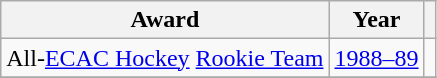<table class="wikitable">
<tr>
<th>Award</th>
<th>Year</th>
<th></th>
</tr>
<tr>
<td>All-<a href='#'>ECAC Hockey</a> <a href='#'>Rookie Team</a></td>
<td><a href='#'>1988–89</a></td>
<td></td>
</tr>
<tr>
</tr>
</table>
